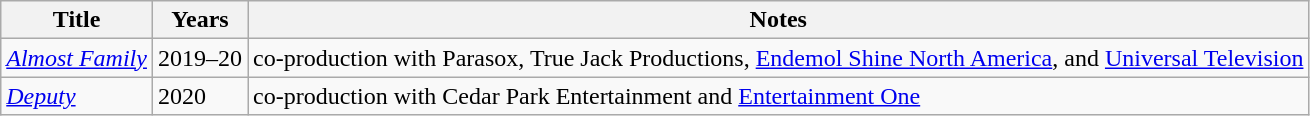<table class="wikitable sortable">
<tr>
<th>Title</th>
<th>Years</th>
<th>Notes</th>
</tr>
<tr>
<td><em><a href='#'>Almost Family</a></em></td>
<td>2019–20</td>
<td>co-production with Parasox, True Jack Productions, <a href='#'>Endemol Shine North America</a>, and <a href='#'>Universal Television</a></td>
</tr>
<tr>
<td><em><a href='#'>Deputy</a></em></td>
<td>2020</td>
<td>co-production with Cedar Park Entertainment and <a href='#'>Entertainment One</a></td>
</tr>
</table>
